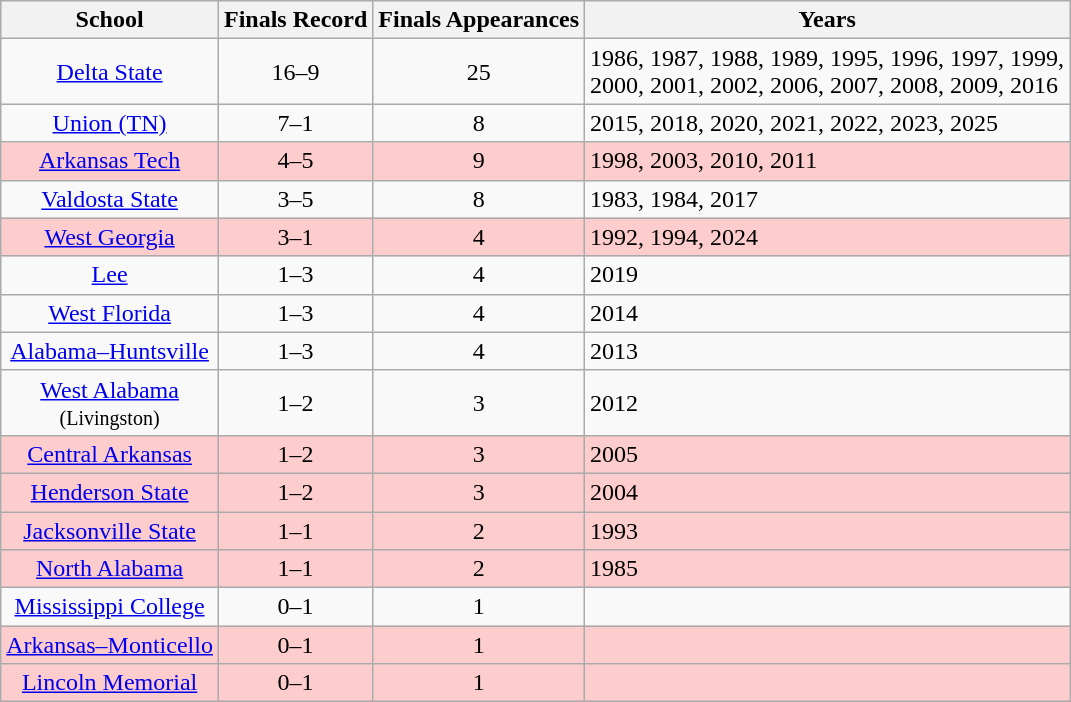<table class="wikitable sortable" style="text-align:center;">
<tr>
<th>School</th>
<th>Finals Record</th>
<th>Finals Appearances</th>
<th class=unsortable>Years</th>
</tr>
<tr>
<td><a href='#'>Delta State</a></td>
<td>16–9</td>
<td>25</td>
<td align=left>1986, 1987, 1988, 1989, 1995, 1996, 1997, 1999,<br> 2000, 2001, 2002, 2006, 2007, 2008, 2009, 2016</td>
</tr>
<tr>
<td><a href='#'>Union (TN)</a></td>
<td>7–1</td>
<td>8</td>
<td align=left>2015, 2018, 2020, 2021, 2022, 2023, 2025</td>
</tr>
<tr bgcolor=#fdcccc>
<td><a href='#'>Arkansas Tech</a></td>
<td>4–5</td>
<td>9</td>
<td align=left>1998, 2003, 2010, 2011</td>
</tr>
<tr>
<td><a href='#'>Valdosta State</a></td>
<td>3–5</td>
<td>8</td>
<td align=left>1983, 1984, 2017</td>
</tr>
<tr bgcolor=#fdcccc>
<td><a href='#'>West Georgia</a></td>
<td>3–1</td>
<td>4</td>
<td align=left>1992, 1994, 2024</td>
</tr>
<tr>
<td><a href='#'>Lee</a></td>
<td>1–3</td>
<td>4</td>
<td align=left>2019</td>
</tr>
<tr>
<td><a href='#'>West Florida</a></td>
<td>1–3</td>
<td>4</td>
<td align=left>2014</td>
</tr>
<tr>
<td><a href='#'>Alabama–Huntsville</a></td>
<td>1–3</td>
<td>4</td>
<td align=left>2013</td>
</tr>
<tr>
<td><a href='#'>West Alabama</a><br><small>(Livingston)</small></td>
<td>1–2</td>
<td>3</td>
<td align=left>2012</td>
</tr>
<tr bgcolor=#fdcccc>
<td><a href='#'>Central Arkansas</a></td>
<td>1–2</td>
<td>3</td>
<td align=left>2005</td>
</tr>
<tr bgcolor=#fdcccc>
<td><a href='#'>Henderson State</a></td>
<td>1–2</td>
<td>3</td>
<td align=left>2004</td>
</tr>
<tr bgcolor=#fdcccc>
<td><a href='#'>Jacksonville State</a></td>
<td>1–1</td>
<td>2</td>
<td align=left>1993</td>
</tr>
<tr bgcolor=#fdcccc>
<td><a href='#'>North Alabama</a></td>
<td>1–1</td>
<td>2</td>
<td align=left>1985</td>
</tr>
<tr>
<td><a href='#'>Mississippi College</a></td>
<td>0–1</td>
<td>1</td>
<td align=left></td>
</tr>
<tr bgcolor=#fdcccc>
<td><a href='#'>Arkansas–Monticello</a></td>
<td>0–1</td>
<td>1</td>
<td align=left></td>
</tr>
<tr bgcolor=#fdcccc>
<td><a href='#'>Lincoln Memorial</a></td>
<td>0–1</td>
<td>1</td>
<td align=left></td>
</tr>
</table>
